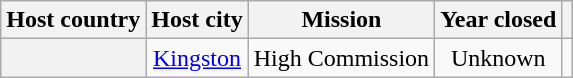<table class="wikitable plainrowheaders" style="text-align:center;">
<tr>
<th scope="col">Host country</th>
<th scope="col">Host city</th>
<th scope="col">Mission</th>
<th scope="col">Year closed</th>
<th scope="col"></th>
</tr>
<tr>
<th scope="row"></th>
<td><a href='#'>Kingston</a></td>
<td>High Commission</td>
<td>Unknown</td>
<td></td>
</tr>
</table>
